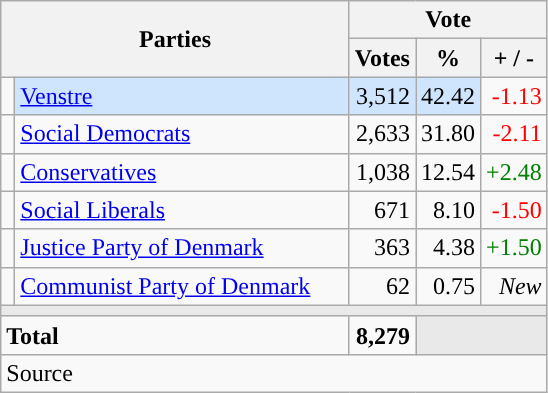<table class="wikitable" style="text-align:right;">
<tr>
<th style="text-align:centre;" rowspan="2" colspan="2" width="225">Parties</th>
<th colspan="3">Vote</th>
</tr>
<tr>
<th width="15">Votes</th>
<th width="15">%</th>
<th width="15">+ / -</th>
</tr>
<tr>
<td width="2" style="color:inherit;background:"></td>
<td bgcolor=#cfe5fe  align="left"><a href='#'>Venstre</a></td>
<td bgcolor=#cfe5fe>3,512</td>
<td bgcolor=#cfe5fe>42.42</td>
<td style=color:red;>-1.13</td>
</tr>
<tr>
<td width="2" style="color:inherit;background:"></td>
<td align="left"><a href='#'>Social Democrats</a></td>
<td>2,633</td>
<td>31.80</td>
<td style=color:red;>-2.11</td>
</tr>
<tr>
<td width="2" style="color:inherit;background:"></td>
<td align="left"><a href='#'>Conservatives</a></td>
<td>1,038</td>
<td>12.54</td>
<td style=color:green;>+2.48</td>
</tr>
<tr>
<td width="2" style="color:inherit;background:"></td>
<td align="left"><a href='#'>Social Liberals</a></td>
<td>671</td>
<td>8.10</td>
<td style=color:red;>-1.50</td>
</tr>
<tr>
<td width="2" style="color:inherit;background:"></td>
<td align="left"><a href='#'>Justice Party of Denmark</a></td>
<td>363</td>
<td>4.38</td>
<td style=color:green;>+1.50</td>
</tr>
<tr>
<td width="2" style="color:inherit;background:"></td>
<td align="left"><a href='#'>Communist Party of Denmark</a></td>
<td>62</td>
<td>0.75</td>
<td><em>New</em></td>
</tr>
<tr>
<td colspan="7" bgcolor="#E9E9E9"></td>
</tr>
<tr>
<td align="left" colspan="2"><strong>Total</strong></td>
<td><strong>8,279</strong></td>
<td bgcolor="#E9E9E9" colspan="2"></td>
</tr>
<tr>
<td align="left" colspan="6">Source</td>
</tr>
</table>
